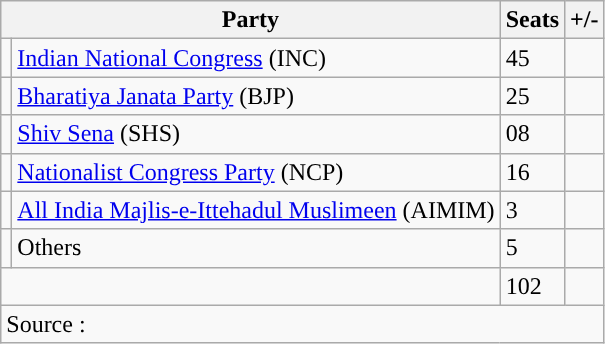<table class="sortable wikitable">
<tr>
<th colspan="2">Party</th>
<th>Seats</th>
<th>+/-</th>
</tr>
<tr>
<td style="background-color: "></td>
<td><a href='#'>Indian National Congress</a> (INC)</td>
<td>45</td>
<td></td>
</tr>
<tr>
<td style="background-color: "></td>
<td><a href='#'>Bharatiya Janata Party</a> (BJP)</td>
<td>25</td>
<td></td>
</tr>
<tr>
<td style="background-color: "></td>
<td><a href='#'>Shiv Sena</a> (SHS)</td>
<td>08</td>
<td></td>
</tr>
<tr>
<td style="background-color: "></td>
<td><a href='#'>Nationalist Congress Party</a> (NCP)</td>
<td>16</td>
<td></td>
</tr>
<tr>
<td style="background-color: "></td>
<td><a href='#'>All India Majlis-e-Ittehadul Muslimeen</a> (AIMIM)</td>
<td>3</td>
<td></td>
</tr>
<tr>
<td style="background-color: "></td>
<td>Others</td>
<td>5</td>
<td></td>
</tr>
<tr>
<td colspan="2"></td>
<td>102</td>
</tr>
<tr>
<td colspan="4">Source :</td>
</tr>
</table>
